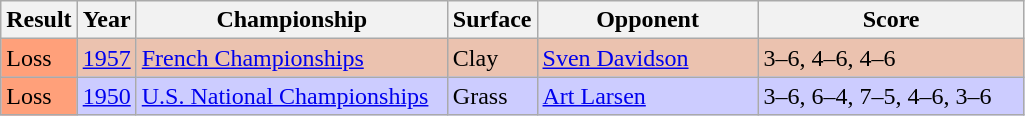<table class='sortable wikitable'>
<tr>
<th style="width:40px">Result</th>
<th style="width:30px">Year</th>
<th style="width:200px">Championship</th>
<th style="width:50px">Surface</th>
<th style="width:140px">Opponent</th>
<th style="width:170px" class="unsortable">Score</th>
</tr>
<tr style="background:#ebc2af;">
<td style="background:#ffa07a;">Loss</td>
<td><a href='#'>1957</a></td>
<td><a href='#'>French Championships</a></td>
<td>Clay</td>
<td> <a href='#'>Sven Davidson</a></td>
<td>3–6, 4–6, 4–6</td>
</tr>
<tr style="background:#ccf;">
<td style="background:#ffa07a;">Loss</td>
<td><a href='#'>1950</a></td>
<td><a href='#'>U.S. National Championships</a></td>
<td>Grass</td>
<td> <a href='#'>Art Larsen</a></td>
<td>3–6, 6–4, 7–5, 4–6, 3–6</td>
</tr>
</table>
